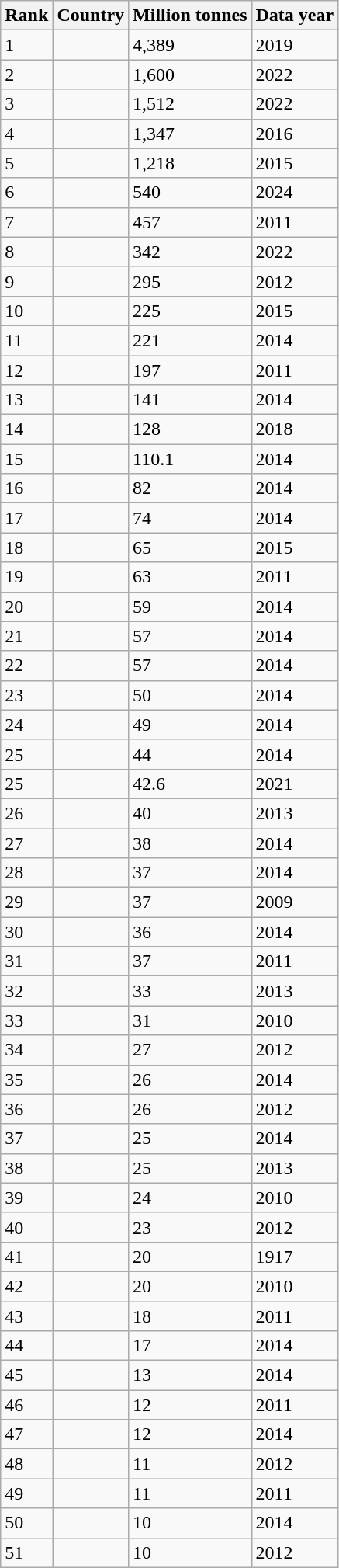<table class="wikitable sortable">
<tr>
<th>Rank</th>
<th>Country</th>
<th data-sort-type="number">Million tonnes</th>
<th>Data year</th>
</tr>
<tr>
<td>1</td>
<td></td>
<td>4,389</td>
<td>2019</td>
</tr>
<tr>
<td>2</td>
<td></td>
<td>1,600</td>
<td>2022</td>
</tr>
<tr>
<td>3</td>
<td></td>
<td>1,512</td>
<td>2022</td>
</tr>
<tr>
<td>4</td>
<td></td>
<td>1,347</td>
<td>2016</td>
</tr>
<tr>
<td>5</td>
<td></td>
<td>1,218</td>
<td>2015</td>
</tr>
<tr>
<td>6</td>
<td></td>
<td>540</td>
<td>2024</td>
</tr>
<tr>
<td>7</td>
<td></td>
<td>457</td>
<td>2011</td>
</tr>
<tr>
<td>8</td>
<td></td>
<td>342</td>
<td>2022</td>
</tr>
<tr>
<td>9</td>
<td></td>
<td>295</td>
<td>2012</td>
</tr>
<tr>
<td>10</td>
<td></td>
<td>225 </td>
<td>2015</td>
</tr>
<tr>
<td>11</td>
<td></td>
<td>221</td>
<td>2014</td>
</tr>
<tr>
<td>12</td>
<td></td>
<td>197</td>
<td>2011</td>
</tr>
<tr>
<td>13</td>
<td></td>
<td>141</td>
<td>2014</td>
</tr>
<tr>
<td>14</td>
<td></td>
<td>128</td>
<td>2018</td>
</tr>
<tr>
<td>15</td>
<td></td>
<td>110.1</td>
<td>2014</td>
</tr>
<tr>
<td>16</td>
<td></td>
<td>82</td>
<td>2014</td>
</tr>
<tr>
<td>17</td>
<td></td>
<td>74</td>
<td>2014</td>
</tr>
<tr>
<td>18</td>
<td></td>
<td>65 </td>
<td>2015</td>
</tr>
<tr>
<td>19</td>
<td></td>
<td>63</td>
<td>2011</td>
</tr>
<tr>
<td>20</td>
<td></td>
<td>59</td>
<td>2014</td>
</tr>
<tr>
<td>21</td>
<td></td>
<td>57</td>
<td>2014</td>
</tr>
<tr>
<td>22</td>
<td></td>
<td>57</td>
<td>2014</td>
</tr>
<tr>
<td>23</td>
<td></td>
<td>50</td>
<td>2014</td>
</tr>
<tr>
<td>24</td>
<td></td>
<td>49</td>
<td>2014</td>
</tr>
<tr>
<td>25</td>
<td></td>
<td>44</td>
<td>2014</td>
</tr>
<tr>
<td>25</td>
<td></td>
<td>42.6</td>
<td>2021</td>
</tr>
<tr>
<td>26</td>
<td></td>
<td>40</td>
<td>2013</td>
</tr>
<tr>
<td>27</td>
<td></td>
<td>38</td>
<td>2014</td>
</tr>
<tr>
<td>28</td>
<td></td>
<td>37</td>
<td>2014</td>
</tr>
<tr>
<td>29</td>
<td></td>
<td>37</td>
<td>2009</td>
</tr>
<tr>
<td>30</td>
<td></td>
<td>36</td>
<td>2014</td>
</tr>
<tr>
<td>31</td>
<td></td>
<td>37</td>
<td>2011</td>
</tr>
<tr>
<td>32</td>
<td></td>
<td>33</td>
<td>2013</td>
</tr>
<tr>
<td>33</td>
<td></td>
<td>31</td>
<td>2010</td>
</tr>
<tr>
<td>34</td>
<td></td>
<td>27</td>
<td>2012</td>
</tr>
<tr>
<td>35</td>
<td></td>
<td>26</td>
<td>2014</td>
</tr>
<tr>
<td>36</td>
<td></td>
<td>26</td>
<td>2012</td>
</tr>
<tr>
<td>37</td>
<td></td>
<td>25</td>
<td>2014</td>
</tr>
<tr>
<td>38</td>
<td></td>
<td>25</td>
<td>2013</td>
</tr>
<tr>
<td>39</td>
<td></td>
<td>24</td>
<td>2010</td>
</tr>
<tr>
<td>40</td>
<td></td>
<td>23</td>
<td>2012</td>
</tr>
<tr>
<td>41</td>
<td></td>
<td>20</td>
<td>1917</td>
</tr>
<tr>
<td>42</td>
<td></td>
<td>20</td>
<td>2010</td>
</tr>
<tr>
<td>43</td>
<td></td>
<td>18</td>
<td>2011</td>
</tr>
<tr>
<td>44</td>
<td></td>
<td>17</td>
<td>2014</td>
</tr>
<tr>
<td>45</td>
<td></td>
<td>13</td>
<td>2014</td>
</tr>
<tr>
<td>46</td>
<td></td>
<td>12</td>
<td>2011</td>
</tr>
<tr>
<td>47</td>
<td></td>
<td>12</td>
<td>2014</td>
</tr>
<tr>
<td>48</td>
<td></td>
<td>11</td>
<td>2012</td>
</tr>
<tr>
<td>49</td>
<td></td>
<td>11</td>
<td>2011</td>
</tr>
<tr>
<td>50</td>
<td></td>
<td>10</td>
<td>2014</td>
</tr>
<tr>
<td>51</td>
<td></td>
<td>10</td>
<td>2012</td>
</tr>
</table>
